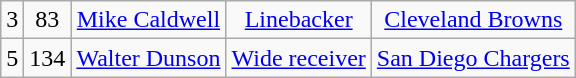<table class="wikitable" style="text-align:center">
<tr>
<td>3</td>
<td>83</td>
<td><a href='#'>Mike Caldwell</a></td>
<td><a href='#'>Linebacker</a></td>
<td><a href='#'>Cleveland Browns</a></td>
</tr>
<tr>
<td>5</td>
<td>134</td>
<td><a href='#'>Walter Dunson</a></td>
<td><a href='#'>Wide receiver</a></td>
<td><a href='#'>San Diego Chargers</a></td>
</tr>
</table>
